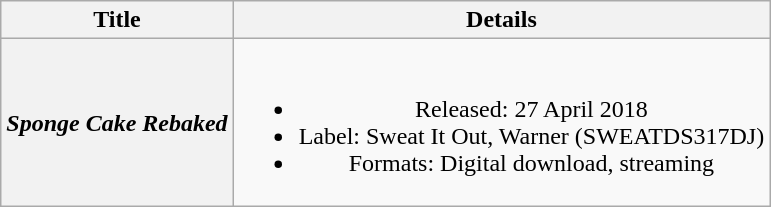<table class="wikitable plainrowheaders" style="text-align:center;">
<tr>
<th scope="col">Title</th>
<th scope="col">Details</th>
</tr>
<tr>
<th scope="row"><em>Sponge Cake Rebaked</em></th>
<td><br><ul><li>Released: 27 April 2018</li><li>Label: Sweat It Out, Warner (SWEATDS317DJ)</li><li>Formats: Digital download, streaming</li></ul></td>
</tr>
</table>
